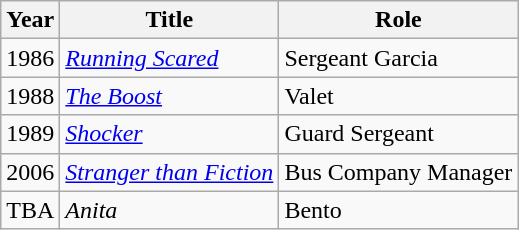<table class="wikitable sortable">
<tr>
<th>Year</th>
<th>Title</th>
<th>Role</th>
</tr>
<tr>
<td>1986</td>
<td><a href='#'><em>Running Scared</em></a></td>
<td>Sergeant Garcia</td>
</tr>
<tr>
<td>1988</td>
<td><em><a href='#'>The Boost</a></em></td>
<td>Valet</td>
</tr>
<tr>
<td>1989</td>
<td><a href='#'><em>Shocker</em></a></td>
<td>Guard Sergeant</td>
</tr>
<tr>
<td>2006</td>
<td><a href='#'><em>Stranger than Fiction</em></a></td>
<td>Bus Company Manager</td>
</tr>
<tr>
<td>TBA</td>
<td><em>Anita</em></td>
<td>Bento</td>
</tr>
</table>
